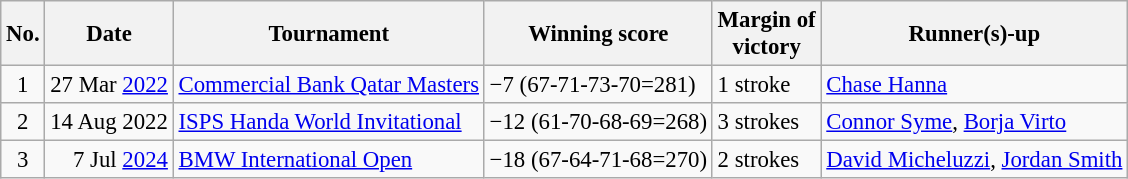<table class="wikitable" style="font-size:95%;">
<tr>
<th>No.</th>
<th>Date</th>
<th>Tournament</th>
<th>Winning score</th>
<th>Margin of<br>victory</th>
<th>Runner(s)-up</th>
</tr>
<tr>
<td align=center>1</td>
<td align=right>27 Mar <a href='#'>2022</a></td>
<td><a href='#'>Commercial Bank Qatar Masters</a></td>
<td>−7 (67-71-73-70=281)</td>
<td>1 stroke</td>
<td> <a href='#'>Chase Hanna</a></td>
</tr>
<tr>
<td align=center>2</td>
<td align=right>14 Aug 2022</td>
<td><a href='#'>ISPS Handa World Invitational</a></td>
<td>−12 (61-70-68-69=268)</td>
<td>3 strokes</td>
<td> <a href='#'>Connor Syme</a>,  <a href='#'>Borja Virto</a></td>
</tr>
<tr>
<td align=center>3</td>
<td align=right>7 Jul <a href='#'>2024</a></td>
<td><a href='#'>BMW International Open</a></td>
<td>−18 (67-64-71-68=270)</td>
<td>2 strokes</td>
<td> <a href='#'>David Micheluzzi</a>,  <a href='#'>Jordan Smith</a></td>
</tr>
</table>
